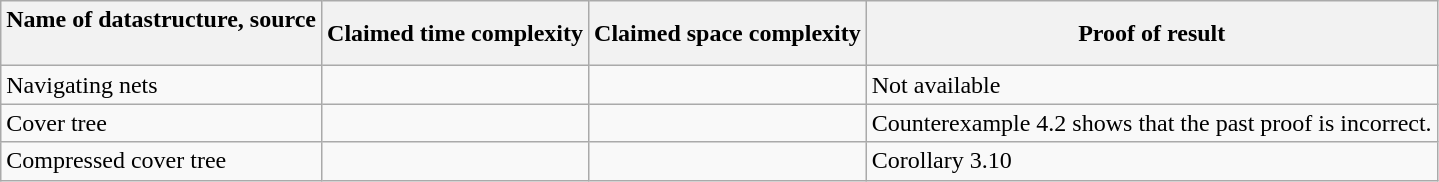<table class="wikitable">
<tr>
<th>Name of datastructure, source<br><br></th>
<th>Claimed time complexity</th>
<th>Claimed space complexity</th>
<th>Proof of result</th>
</tr>
<tr>
<td>Navigating nets</td>
<td></td>
<td></td>
<td>Not available</td>
</tr>
<tr>
<td>Cover tree</td>
<td></td>
<td></td>
<td>Counterexample 4.2 shows that the past proof is incorrect.</td>
</tr>
<tr>
<td>Compressed cover tree</td>
<td></td>
<td></td>
<td>Corollary 3.10</td>
</tr>
</table>
